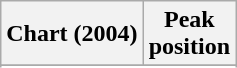<table class="wikitable sortable plainrowheaders">
<tr>
<th>Chart (2004)</th>
<th>Peak<br>position</th>
</tr>
<tr>
</tr>
<tr>
</tr>
<tr>
</tr>
</table>
